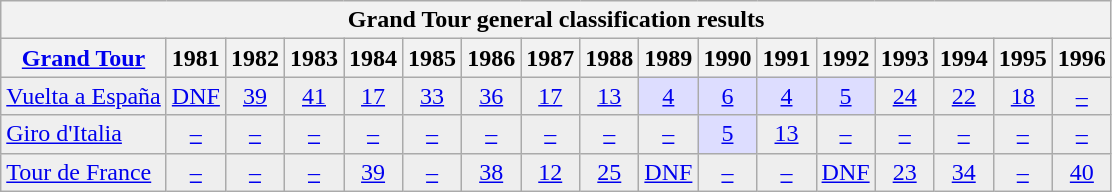<table class="wikitable">
<tr>
<th scope="col" align=center colspan=26>Grand Tour general classification results</th>
</tr>
<tr>
<th scope="col"><a href='#'>Grand Tour</a></th>
<th scope="col">1981</th>
<th scope="col">1982</th>
<th scope="col">1983</th>
<th scope="col">1984</th>
<th scope="col">1985</th>
<th scope="col">1986</th>
<th scope="col">1987</th>
<th scope="col">1988</th>
<th scope="col">1989</th>
<th scope="col">1990</th>
<th scope="col">1991</th>
<th scope="col">1992</th>
<th scope="col">1993</th>
<th scope="col">1994</th>
<th scope="col">1995</th>
<th scope="col">1996</th>
</tr>
<tr style="text-align:center;">
<td style="text-align:left; background:#efefef;"> <a href='#'>Vuelta a España</a></td>
<td style="background:#eee;"><a href='#'>DNF</a></td>
<td style="background:#eee;"><a href='#'>39</a></td>
<td style="background:#eee;"><a href='#'>41</a></td>
<td style="background:#eee;"><a href='#'>17</a></td>
<td style="background:#eee;"><a href='#'>33</a></td>
<td style="background:#eee;"><a href='#'>36</a></td>
<td style="background:#eee;"><a href='#'>17</a></td>
<td style="background:#eee;"><a href='#'>13</a></td>
<td style="background:#ddf;"><a href='#'>4</a></td>
<td style="background:#ddf;"><a href='#'>6</a></td>
<td style="background:#ddf;"><a href='#'>4</a></td>
<td style="background:#ddf;"><a href='#'>5</a></td>
<td style="background:#eee;"><a href='#'>24</a></td>
<td style="background:#eee;"><a href='#'>22</a></td>
<td style="background:#eee;"><a href='#'>18</a></td>
<td style="background:#eee;"><a href='#'>–</a></td>
</tr>
<tr style="text-align:center;">
<td style="text-align:left; background:#efefef;"> <a href='#'>Giro d'Italia</a></td>
<td style="background:#eee;"><a href='#'>–</a></td>
<td style="background:#eee;"><a href='#'>–</a></td>
<td style="background:#eee;"><a href='#'>–</a></td>
<td style="background:#eee;"><a href='#'>–</a></td>
<td style="background:#eee;"><a href='#'>–</a></td>
<td style="background:#eee;"><a href='#'>–</a></td>
<td style="background:#eee;"><a href='#'>–</a></td>
<td style="background:#eee;"><a href='#'>–</a></td>
<td style="background:#eee;"><a href='#'>–</a></td>
<td style="background:#ddf;"><a href='#'>5</a></td>
<td style="background:#eee;"><a href='#'>13</a></td>
<td style="background:#eee;"><a href='#'>–</a></td>
<td style="background:#eee;"><a href='#'>–</a></td>
<td style="background:#eee;"><a href='#'>–</a></td>
<td style="background:#eee;"><a href='#'>–</a></td>
<td style="background:#eee;"><a href='#'>–</a></td>
</tr>
<tr style="text-align:center;">
<td style="text-align:left; background:#efefef;"> <a href='#'>Tour de France</a></td>
<td style="background:#eee;"><a href='#'>–</a></td>
<td style="background:#eee;"><a href='#'>–</a></td>
<td style="background:#eee;"><a href='#'>–</a></td>
<td style="background:#eee;"><a href='#'>39</a></td>
<td style="background:#eee;"><a href='#'>–</a></td>
<td style="background:#eee;"><a href='#'>38</a></td>
<td style="background:#eee;"><a href='#'>12</a></td>
<td style="background:#eee;"><a href='#'>25</a></td>
<td style="background:#eee;"><a href='#'>DNF</a></td>
<td style="background:#eee;"><a href='#'>–</a></td>
<td style="background:#eee;"><a href='#'>–</a></td>
<td style="background:#eee;"><a href='#'>DNF</a></td>
<td style="background:#eee;"><a href='#'>23</a></td>
<td style="background:#eee;"><a href='#'>34</a></td>
<td style="background:#eee;"><a href='#'>–</a></td>
<td style="background:#eee;"><a href='#'>40</a></td>
</tr>
</table>
